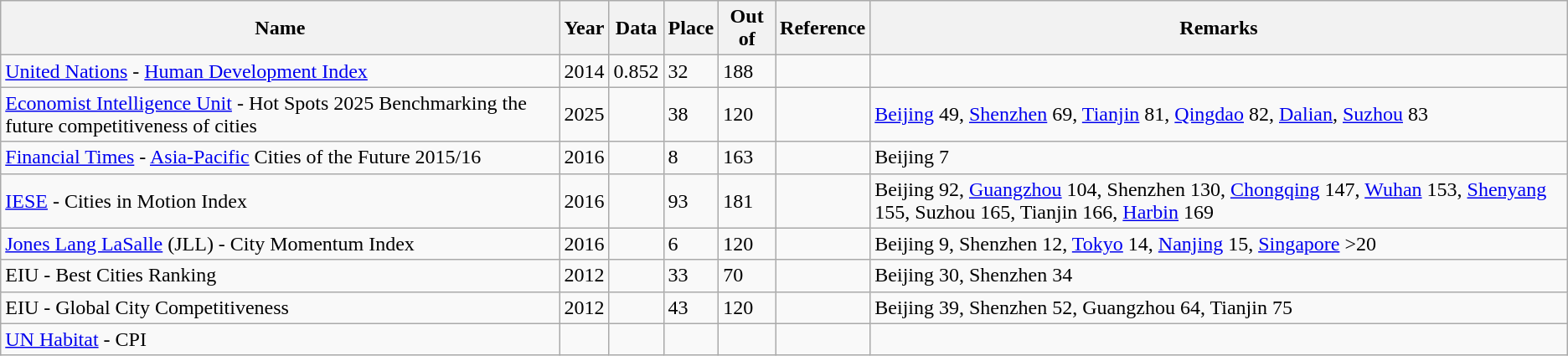<table class="wikitable">
<tr>
<th>Name</th>
<th>Year</th>
<th>Data</th>
<th>Place</th>
<th>Out of</th>
<th>Reference</th>
<th>Remarks</th>
</tr>
<tr>
<td><a href='#'>United Nations</a> - <a href='#'>Human Development Index</a></td>
<td>2014</td>
<td>0.852</td>
<td>32</td>
<td>188</td>
<td> </td>
<td></td>
</tr>
<tr>
<td><a href='#'>Economist Intelligence Unit</a> - Hot Spots 2025 Benchmarking the future competitiveness of cities</td>
<td>2025</td>
<td></td>
<td>38</td>
<td>120</td>
<td></td>
<td><a href='#'>Beijing</a> 49, <a href='#'>Shenzhen</a> 69, <a href='#'>Tianjin</a> 81, <a href='#'>Qingdao</a> 82, <a href='#'>Dalian</a>, <a href='#'>Suzhou</a> 83</td>
</tr>
<tr>
<td><a href='#'>Financial Times</a> - <a href='#'>Asia-Pacific</a> Cities of the Future 2015/16</td>
<td>2016</td>
<td></td>
<td>8</td>
<td>163</td>
<td></td>
<td>Beijing 7</td>
</tr>
<tr>
<td><a href='#'>IESE</a> - Cities in Motion Index</td>
<td>2016</td>
<td></td>
<td>93</td>
<td>181</td>
<td></td>
<td>Beijing 92, <a href='#'>Guangzhou</a> 104, Shenzhen 130, <a href='#'>Chongqing</a> 147, <a href='#'>Wuhan</a> 153, <a href='#'>Shenyang</a> 155, Suzhou 165, Tianjin 166, <a href='#'>Harbin</a> 169</td>
</tr>
<tr>
<td><a href='#'>Jones Lang LaSalle</a> (JLL) - City Momentum Index</td>
<td>2016</td>
<td></td>
<td>6</td>
<td>120</td>
<td></td>
<td>Beijing 9, Shenzhen 12, <a href='#'>Tokyo</a> 14, <a href='#'>Nanjing</a> 15, <a href='#'>Singapore</a> >20</td>
</tr>
<tr>
<td>EIU - Best Cities Ranking</td>
<td>2012</td>
<td></td>
<td>33</td>
<td>70</td>
<td></td>
<td>Beijing 30, Shenzhen 34</td>
</tr>
<tr>
<td>EIU - Global City Competitiveness</td>
<td>2012</td>
<td></td>
<td>43</td>
<td>120</td>
<td></td>
<td>Beijing 39, Shenzhen 52, Guangzhou 64, Tianjin 75</td>
</tr>
<tr>
<td><a href='#'>UN Habitat</a> - CPI</td>
<td></td>
<td></td>
<td></td>
<td></td>
<td></td>
<td></td>
</tr>
</table>
